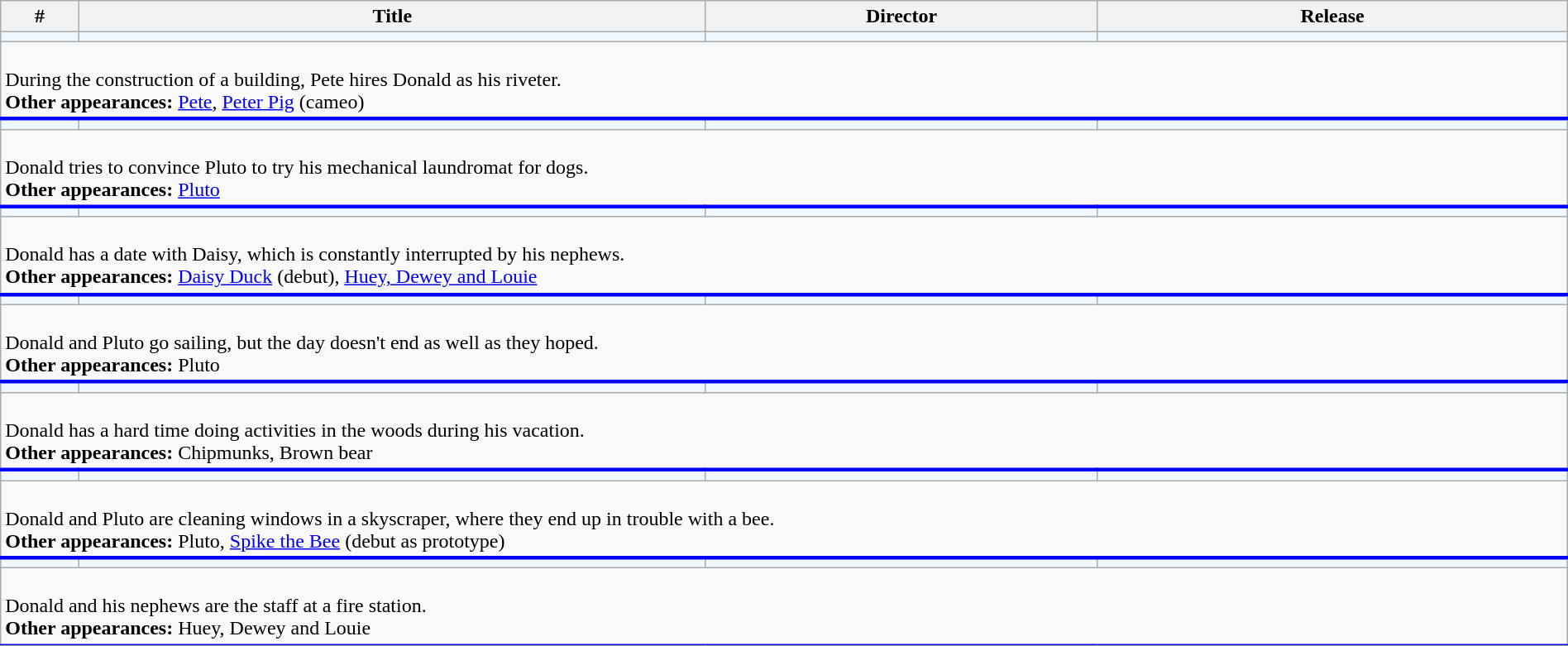<table class="wikitable sortable" width="100%">
<tr>
<th width="5%">#</th>
<th width="40%">Title</th>
<th width="25%" class="unsortable">Director</th>
<th width="30%">Release</th>
</tr>
<tr>
<td style="background-color: #F0F8FF"></td>
<td style="background-color: #F0F8FF"></td>
<td style="background-color: #F0F8FF"></td>
<td style="background-color: #F0F8FF"></td>
</tr>
<tr class="expand-child" style="border-bottom: 3px solid #0000FF;">
<td colspan="4"><br>During the construction of a building, Pete hires Donald as his riveter.<br><strong>Other appearances:</strong> <a href='#'>Pete</a>, <a href='#'>Peter Pig</a> (cameo)</td>
</tr>
<tr>
<td style="background-color: #F0F8FF"></td>
<td style="background-color: #F0F8FF"></td>
<td style="background-color: #F0F8FF"></td>
<td style="background-color: #F0F8FF"></td>
</tr>
<tr class="expand-child" style="border-bottom: 3px solid #0000FF;">
<td colspan="4"><br>Donald tries to convince Pluto to try his mechanical laundromat for dogs.<br><strong>Other appearances:</strong> <a href='#'>Pluto</a></td>
</tr>
<tr>
<td style="background-color: #F0F8FF"></td>
<td style="background-color: #F0F8FF"></td>
<td style="background-color: #F0F8FF"></td>
<td style="background-color: #F0F8FF"></td>
</tr>
<tr class="expand-child" style="border-bottom: 3px solid #0000FF;">
<td colspan="4"><br>Donald has a date with Daisy, which is constantly interrupted by his nephews.<br><strong>Other appearances:</strong> <a href='#'>Daisy Duck</a> (debut), <a href='#'>Huey, Dewey and Louie</a></td>
</tr>
<tr>
<td style="background-color: #F0F8FF"></td>
<td style="background-color: #F0F8FF"></td>
<td style="background-color: #F0F8FF"></td>
<td style="background-color: #F0F8FF"></td>
</tr>
<tr class="expand-child" style="border-bottom: 3px solid #0000FF;">
<td colspan="4"><br>Donald and Pluto go sailing, but the day doesn't end as well as they hoped.<br><strong>Other appearances:</strong> Pluto</td>
</tr>
<tr>
<td style="background-color: #F0F8FF"></td>
<td style="background-color: #F0F8FF"></td>
<td style="background-color: #F0F8FF"></td>
<td style="background-color: #F0F8FF"></td>
</tr>
<tr class="expand-child" style="border-bottom: 3px solid #0000FF;">
<td colspan="4"><br>Donald has a hard time doing activities in the woods during his vacation.<br><strong>Other appearances:</strong> Chipmunks, Brown bear</td>
</tr>
<tr>
<td style="background-color: #F0F8FF"></td>
<td style="background-color: #F0F8FF"></td>
<td style="background-color: #F0F8FF"></td>
<td style="background-color: #F0F8FF"></td>
</tr>
<tr class="expand-child" style="border-bottom: 3px solid #0000FF;">
<td colspan="4"><br>Donald and Pluto are cleaning windows in a skyscraper, where they end up in trouble with a bee.<br><strong>Other appearances:</strong> Pluto, <a href='#'>Spike the Bee</a> (debut as prototype)</td>
</tr>
<tr>
<td style="background-color: #F0F8FF"></td>
<td style="background-color: #F0F8FF"></td>
<td style="background-color: #F0F8FF"></td>
<td style="background-color: #F0F8FF"></td>
</tr>
<tr class="expand-child" style="border-bottom: 3px solid #0000FF;">
<td colspan="4"><br>Donald and his nephews are the staff at a fire station.<br><strong>Other appearances:</strong> Huey, Dewey and Louie</td>
</tr>
<tr>
</tr>
</table>
